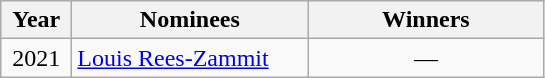<table class="wikitable">
<tr>
<th width=40>Year</th>
<th width=150>Nominees</th>
<th width=150>Winners</th>
</tr>
<tr>
<td align=center>2021</td>
<td><a href='#'>Louis Rees-Zammit</a></td>
<td align=center>—</td>
</tr>
</table>
